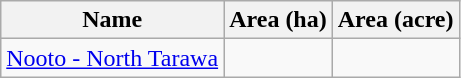<table class="wikitable sortable">
<tr>
<th scope="col" align=left>Name</th>
<th scope="col">Area (ha)</th>
<th scope="col">Area (acre)</th>
</tr>
<tr ---->
<td><a href='#'>Nooto - North Tarawa</a></td>
<td></td>
</tr>
</table>
